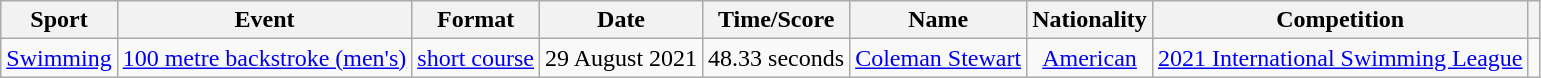<table class="wikitable">
<tr>
<th>Sport</th>
<th>Event</th>
<th>Format</th>
<th>Date</th>
<th>Time/Score</th>
<th>Name</th>
<th>Nationality</th>
<th>Competition</th>
<th></th>
</tr>
<tr>
<td><a href='#'>Swimming</a></td>
<td><a href='#'>100 metre backstroke (men's)</a></td>
<td><a href='#'>short course</a></td>
<td>29 August 2021</td>
<td style="text-align:center;">48.33 seconds</td>
<td style="text-align:center;"><a href='#'>Coleman Stewart</a></td>
<td style="text-align:center;"><a href='#'>American</a></td>
<td><a href='#'>2021 International Swimming League</a></td>
<td style="text-align:center;"></td>
</tr>
</table>
